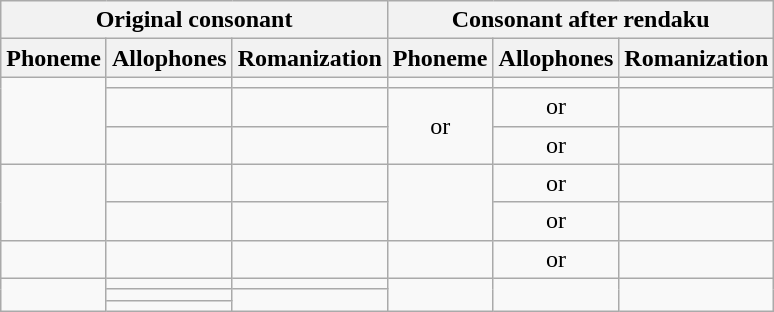<table class="wikitable" style="text-align: center">
<tr>
<th colspan="3">Original consonant</th>
<th colspan="3">Consonant after rendaku</th>
</tr>
<tr>
<th>Phoneme</th>
<th>Allophones</th>
<th>Romanization</th>
<th>Phoneme</th>
<th>Allophones</th>
<th>Romanization</th>
</tr>
<tr>
<td rowspan="3"></td>
<td></td>
<td></td>
<td></td>
<td></td>
<td></td>
</tr>
<tr>
<td></td>
<td></td>
<td rowspan="2"> or </td>
<td> or </td>
<td></td>
</tr>
<tr>
<td></td>
<td></td>
<td> or </td>
<td></td>
</tr>
<tr>
<td rowspan="2"></td>
<td></td>
<td></td>
<td rowspan="2"></td>
<td> or </td>
<td></td>
</tr>
<tr>
<td></td>
<td></td>
<td> or </td>
<td></td>
</tr>
<tr>
<td></td>
<td></td>
<td></td>
<td></td>
<td> or </td>
<td></td>
</tr>
<tr>
<td rowspan="3"></td>
<td></td>
<td></td>
<td rowspan="3"></td>
<td rowspan="3"></td>
<td rowspan="3"></td>
</tr>
<tr>
<td></td>
<td rowspan="2"></td>
</tr>
<tr>
<td></td>
</tr>
</table>
